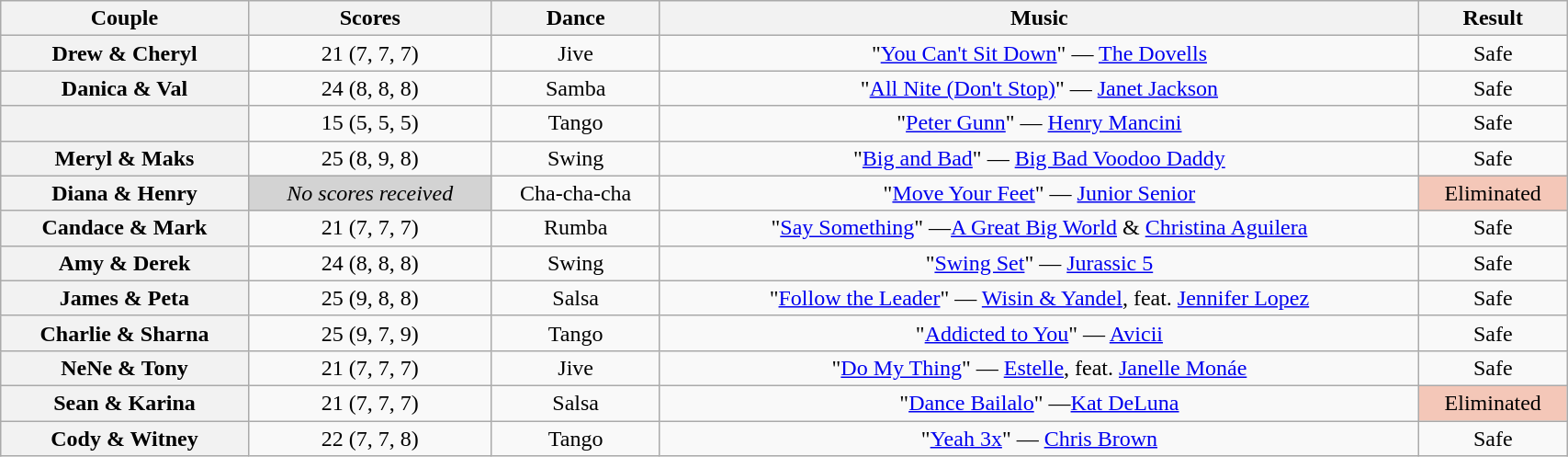<table class="wikitable sortable" style="text-align:center; width:90%">
<tr>
<th scope="col">Couple</th>
<th scope="col">Scores</th>
<th scope="col" class="unsortable">Dance</th>
<th scope="col" class="unsortable">Music</th>
<th scope="col" class="unsortable">Result</th>
</tr>
<tr>
<th scope="row">Drew & Cheryl</th>
<td>21 (7, 7, 7)</td>
<td>Jive</td>
<td>"<a href='#'>You Can't Sit Down</a>" — <a href='#'>The Dovells</a></td>
<td>Safe</td>
</tr>
<tr>
<th scope="row">Danica & Val</th>
<td>24 (8, 8, 8)</td>
<td>Samba</td>
<td>"<a href='#'>All Nite (Don't Stop)</a>" — <a href='#'>Janet Jackson</a></td>
<td>Safe</td>
</tr>
<tr>
<th scope="row"></th>
<td>15 (5, 5, 5)</td>
<td>Tango</td>
<td>"<a href='#'>Peter Gunn</a>" — <a href='#'>Henry Mancini</a></td>
<td>Safe</td>
</tr>
<tr>
<th scope="row">Meryl & Maks</th>
<td>25 (8, 9, 8)</td>
<td>Swing</td>
<td>"<a href='#'>Big and Bad</a>" — <a href='#'>Big Bad Voodoo Daddy</a></td>
<td>Safe</td>
</tr>
<tr>
<th scope="row">Diana & Henry</th>
<td bgcolor="lightgray"><em>No scores received</em></td>
<td>Cha-cha-cha</td>
<td>"<a href='#'>Move Your Feet</a>" — <a href='#'>Junior Senior</a></td>
<td bgcolor=f4c7b8>Eliminated</td>
</tr>
<tr>
<th scope="row">Candace & Mark</th>
<td>21 (7, 7, 7)</td>
<td>Rumba</td>
<td>"<a href='#'>Say Something</a>"  —<a href='#'>A Great Big World</a> & <a href='#'>Christina Aguilera</a></td>
<td>Safe</td>
</tr>
<tr>
<th scope="row">Amy & Derek</th>
<td>24 (8, 8, 8)</td>
<td>Swing</td>
<td>"<a href='#'>Swing Set</a>" — <a href='#'>Jurassic 5</a></td>
<td>Safe</td>
</tr>
<tr>
<th scope="row">James & Peta</th>
<td>25 (9, 8, 8)</td>
<td>Salsa</td>
<td>"<a href='#'>Follow the Leader</a>" — <a href='#'>Wisin & Yandel</a>, feat. <a href='#'>Jennifer Lopez</a></td>
<td>Safe</td>
</tr>
<tr>
<th scope="row">Charlie & Sharna</th>
<td>25 (9, 7, 9)</td>
<td>Tango</td>
<td>"<a href='#'>Addicted to You</a>" — <a href='#'>Avicii</a></td>
<td>Safe</td>
</tr>
<tr>
<th scope="row">NeNe & Tony</th>
<td>21 (7, 7, 7)</td>
<td>Jive</td>
<td>"<a href='#'>Do My Thing</a>" — <a href='#'>Estelle</a>, feat. <a href='#'>Janelle Monáe</a></td>
<td>Safe</td>
</tr>
<tr>
<th scope="row">Sean & Karina</th>
<td>21 (7, 7, 7)</td>
<td>Salsa</td>
<td>"<a href='#'>Dance Bailalo</a>"  —<a href='#'>Kat DeLuna</a></td>
<td bgcolor=f4c7b8>Eliminated</td>
</tr>
<tr>
<th scope="row">Cody & Witney</th>
<td>22 (7, 7, 8)</td>
<td>Tango</td>
<td>"<a href='#'>Yeah 3x</a>" — <a href='#'>Chris Brown</a></td>
<td>Safe</td>
</tr>
</table>
